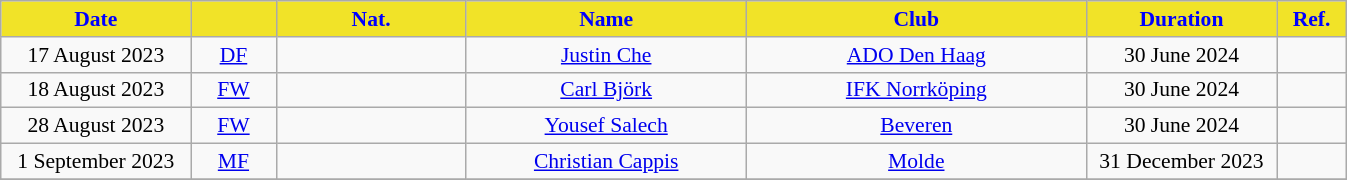<table class="wikitable" style="text-align:center; font-size:90%">
<tr>
<th style="background:#f1e328; color:blue; width:120px;">Date</th>
<th style="background:#f1e328; color:blue; width:50px;"></th>
<th style="background:#f1e328; color:blue; width:120px;">Nat.</th>
<th style="background:#f1e328; color:blue; width:180px;">Name</th>
<th style="background:#f1e328; color:blue; width:220px;">Club</th>
<th style="background:#f1e328; color:blue; width:120px;">Duration</th>
<th style="background:#f1e328; color:blue; width:40px;">Ref.</th>
</tr>
<tr>
<td>17 August 2023</td>
<td><a href='#'>DF</a></td>
<td></td>
<td><a href='#'>Justin Che</a></td>
<td> <a href='#'>ADO Den Haag</a></td>
<td>30 June 2024</td>
<td></td>
</tr>
<tr>
<td>18 August 2023</td>
<td><a href='#'>FW</a></td>
<td></td>
<td><a href='#'>Carl Björk</a></td>
<td> <a href='#'>IFK Norrköping</a></td>
<td>30 June 2024</td>
<td></td>
</tr>
<tr>
<td>28 August 2023</td>
<td><a href='#'>FW</a></td>
<td></td>
<td><a href='#'>Yousef Salech</a></td>
<td> <a href='#'>Beveren</a></td>
<td>30 June 2024</td>
<td></td>
</tr>
<tr>
<td>1 September 2023</td>
<td><a href='#'>MF</a></td>
<td></td>
<td><a href='#'>Christian Cappis</a></td>
<td> <a href='#'>Molde</a></td>
<td>31 December 2023</td>
<td></td>
</tr>
<tr>
</tr>
</table>
